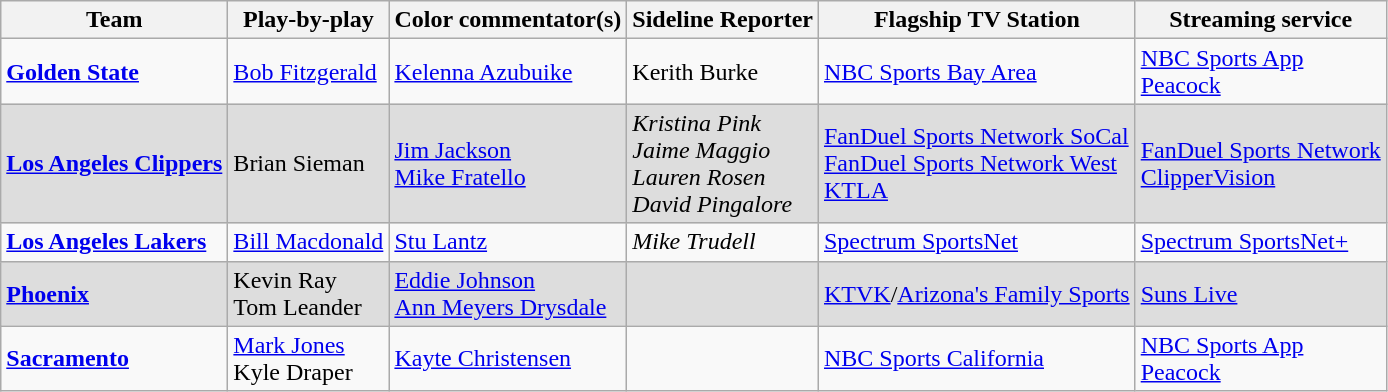<table class="wikitable">
<tr>
<th>Team</th>
<th>Play-by-play</th>
<th>Color commentator(s)</th>
<th>Sideline Reporter</th>
<th>Flagship TV Station</th>
<th>Streaming service</th>
</tr>
<tr>
<td><strong><a href='#'>Golden State</a></strong></td>
<td><a href='#'>Bob Fitzgerald</a></td>
<td><a href='#'>Kelenna Azubuike</a></td>
<td>Kerith Burke </td>
<td><a href='#'>NBC Sports Bay Area</a></td>
<td><a href='#'>NBC Sports App</a><br><a href='#'>Peacock</a></td>
</tr>
<tr style="background:#ddd;">
<td><strong><a href='#'>Los Angeles Clippers</a></strong></td>
<td>Brian Sieman</td>
<td><a href='#'>Jim Jackson</a><br><a href='#'>Mike Fratello</a> </td>
<td><em>Kristina Pink<br>Jaime Maggio<br>Lauren Rosen<br>David Pingalore</em> </td>
<td><a href='#'>FanDuel Sports Network SoCal</a>  <br><a href='#'>FanDuel Sports Network West</a>  <br><a href='#'>KTLA</a> </td>
<td><a href='#'>FanDuel Sports Network</a><br><a href='#'>ClipperVision</a></td>
</tr>
<tr>
<td><strong><a href='#'>Los Angeles Lakers</a></strong></td>
<td><a href='#'>Bill Macdonald</a></td>
<td><a href='#'>Stu Lantz</a></td>
<td><em>Mike Trudell</em></td>
<td><a href='#'>Spectrum SportsNet</a></td>
<td><a href='#'>Spectrum SportsNet+</a></td>
</tr>
<tr style="background:#ddd;">
<td><strong><a href='#'>Phoenix</a></strong></td>
<td>Kevin Ray<br>Tom Leander</td>
<td><a href='#'>Eddie Johnson</a><br><a href='#'>Ann Meyers Drysdale</a></td>
<td></td>
<td><a href='#'>KTVK</a>/<a href='#'>Arizona's Family Sports</a></td>
<td><a href='#'>Suns Live</a></td>
</tr>
<tr>
<td><strong><a href='#'>Sacramento</a></strong></td>
<td><a href='#'>Mark Jones</a> <br>Kyle Draper </td>
<td><a href='#'>Kayte Christensen</a></td>
<td></td>
<td><a href='#'>NBC Sports California</a></td>
<td><a href='#'>NBC Sports App</a><br><a href='#'>Peacock</a></td>
</tr>
</table>
